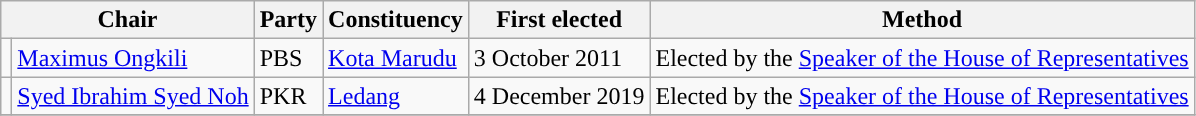<table class="wikitable">
<tr>
<th colspan="2">Chair</th>
<th>Party</th>
<th>Constituency</th>
<th>First elected</th>
<th>Method</th>
</tr>
<tr>
<td></td>
<td><a href='#'>Maximus Ongkili</a></td>
<td>PBS</td>
<td><a href='#'>Kota Marudu</a></td>
<td>3 October 2011</td>
<td>Elected by the <a href='#'>Speaker of the House of Representatives</a></td>
</tr>
<tr>
<td></td>
<td><a href='#'>Syed Ibrahim Syed Noh</a></td>
<td>PKR</td>
<td><a href='#'>Ledang</a></td>
<td>4 December 2019</td>
<td>Elected by the <a href='#'>Speaker of the House of Representatives</a></td>
</tr>
<tr>
</tr>
</table>
